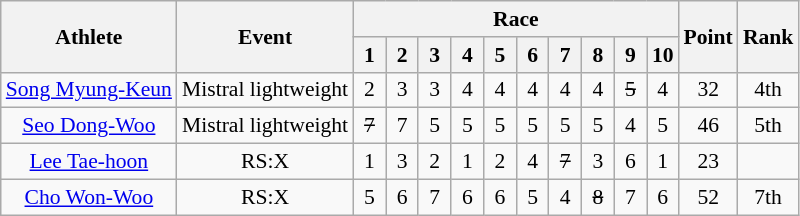<table class=wikitable style="font-size:90%; text-align:center;">
<tr>
<th rowspan="2">Athlete</th>
<th rowspan="2">Event</th>
<th colspan="10">Race</th>
<th rowspan="2">Point</th>
<th rowspan="2">Rank</th>
</tr>
<tr>
<th width=15>1</th>
<th width=15>2</th>
<th width=15>3</th>
<th width=15>4</th>
<th width=15>5</th>
<th width=15>6</th>
<th width=15>7</th>
<th width=15>8</th>
<th width=15>9</th>
<th>10</th>
</tr>
<tr>
<td><a href='#'>Song Myung-Keun</a></td>
<td>Mistral lightweight</td>
<td>2</td>
<td>3</td>
<td>3</td>
<td>4</td>
<td>4</td>
<td>4</td>
<td>4</td>
<td>4</td>
<td><s>5</s></td>
<td>4</td>
<td>32</td>
<td>4th</td>
</tr>
<tr>
<td><a href='#'>Seo Dong-Woo</a></td>
<td>Mistral lightweight</td>
<td><s>7</s></td>
<td>7</td>
<td>5</td>
<td>5</td>
<td>5</td>
<td>5</td>
<td>5</td>
<td>5</td>
<td>4</td>
<td>5</td>
<td>46</td>
<td>5th</td>
</tr>
<tr>
<td><a href='#'>Lee Tae-hoon</a></td>
<td>RS:X</td>
<td>1</td>
<td>3</td>
<td>2</td>
<td>1</td>
<td>2</td>
<td>4</td>
<td><s>7</s></td>
<td>3</td>
<td>6</td>
<td>1</td>
<td>23</td>
<td></td>
</tr>
<tr>
<td><a href='#'>Cho Won-Woo</a></td>
<td>RS:X</td>
<td>5</td>
<td>6</td>
<td>7</td>
<td>6</td>
<td>6</td>
<td>5</td>
<td>4</td>
<td><s>8</s></td>
<td>7</td>
<td>6</td>
<td>52</td>
<td>7th</td>
</tr>
</table>
